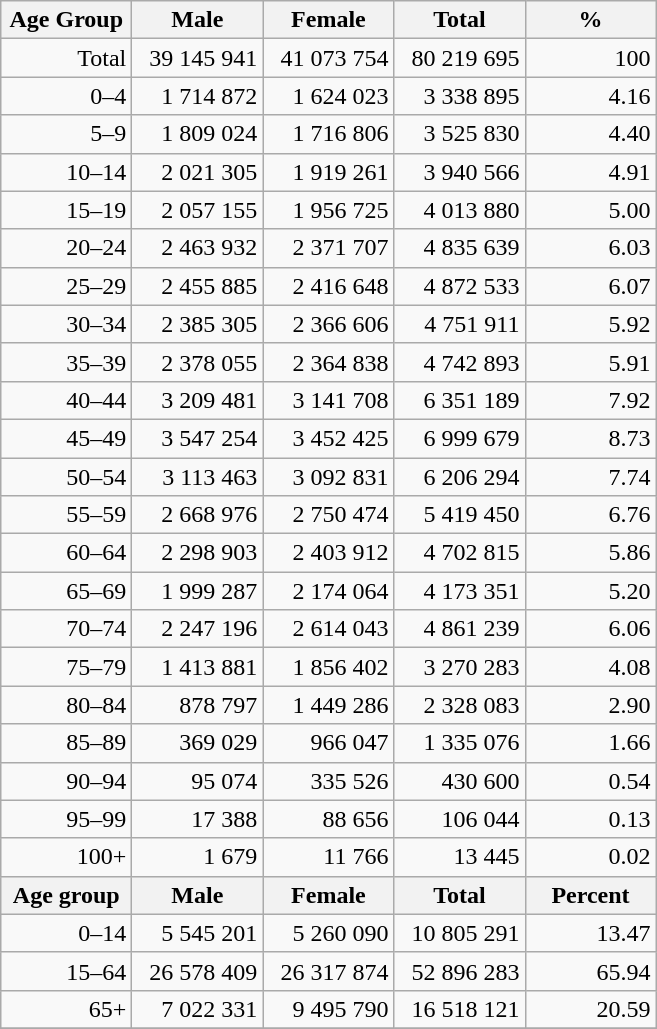<table class="wikitable">
<tr>
<th width="80pt">Age Group</th>
<th width="80pt">Male</th>
<th width="80pt">Female</th>
<th width="80pt">Total</th>
<th width="80pt">%</th>
</tr>
<tr>
<td align="right">Total</td>
<td align="right">39 145 941</td>
<td align="right">41 073 754</td>
<td align="right">80 219 695</td>
<td align="right">100</td>
</tr>
<tr>
<td align="right">0–4</td>
<td align="right">1 714 872</td>
<td align="right">1 624 023</td>
<td align="right">3 338 895</td>
<td align="right">4.16</td>
</tr>
<tr>
<td align="right">5–9</td>
<td align="right">1 809 024</td>
<td align="right">1 716 806</td>
<td align="right">3 525 830</td>
<td align="right">4.40</td>
</tr>
<tr>
<td align="right">10–14</td>
<td align="right">2 021 305</td>
<td align="right">1 919 261</td>
<td align="right">3 940 566</td>
<td align="right">4.91</td>
</tr>
<tr>
<td align="right">15–19</td>
<td align="right">2 057 155</td>
<td align="right">1 956 725</td>
<td align="right">4 013 880</td>
<td align="right">5.00</td>
</tr>
<tr>
<td align="right">20–24</td>
<td align="right">2 463 932</td>
<td align="right">2 371 707</td>
<td align="right">4 835 639</td>
<td align="right">6.03</td>
</tr>
<tr>
<td align="right">25–29</td>
<td align="right">2 455 885</td>
<td align="right">2 416 648</td>
<td align="right">4 872 533</td>
<td align="right">6.07</td>
</tr>
<tr>
<td align="right">30–34</td>
<td align="right">2 385 305</td>
<td align="right">2 366 606</td>
<td align="right">4 751 911</td>
<td align="right">5.92</td>
</tr>
<tr>
<td align="right">35–39</td>
<td align="right">2 378 055</td>
<td align="right">2 364 838</td>
<td align="right">4 742 893</td>
<td align="right">5.91</td>
</tr>
<tr>
<td align="right">40–44</td>
<td align="right">3 209 481</td>
<td align="right">3 141 708</td>
<td align="right">6 351 189</td>
<td align="right">7.92</td>
</tr>
<tr>
<td align="right">45–49</td>
<td align="right">3 547 254</td>
<td align="right">3 452 425</td>
<td align="right">6 999 679</td>
<td align="right">8.73</td>
</tr>
<tr>
<td align="right">50–54</td>
<td align="right">3 113 463</td>
<td align="right">3 092 831</td>
<td align="right">6 206 294</td>
<td align="right">7.74</td>
</tr>
<tr>
<td align="right">55–59</td>
<td align="right">2 668 976</td>
<td align="right">2 750 474</td>
<td align="right">5 419 450</td>
<td align="right">6.76</td>
</tr>
<tr>
<td align="right">60–64</td>
<td align="right">2 298 903</td>
<td align="right">2 403 912</td>
<td align="right">4 702 815</td>
<td align="right">5.86</td>
</tr>
<tr>
<td align="right">65–69</td>
<td align="right">1 999 287</td>
<td align="right">2 174 064</td>
<td align="right">4 173 351</td>
<td align="right">5.20</td>
</tr>
<tr>
<td align="right">70–74</td>
<td align="right">2 247 196</td>
<td align="right">2 614 043</td>
<td align="right">4 861 239</td>
<td align="right">6.06</td>
</tr>
<tr>
<td align="right">75–79</td>
<td align="right">1 413 881</td>
<td align="right">1 856 402</td>
<td align="right">3 270 283</td>
<td align="right">4.08</td>
</tr>
<tr>
<td align="right">80–84</td>
<td align="right">878 797</td>
<td align="right">1 449 286</td>
<td align="right">2 328 083</td>
<td align="right">2.90</td>
</tr>
<tr>
<td align="right">85–89</td>
<td align="right">369 029</td>
<td align="right">966 047</td>
<td align="right">1 335 076</td>
<td align="right">1.66</td>
</tr>
<tr>
<td align="right">90–94</td>
<td align="right">95 074</td>
<td align="right">335 526</td>
<td align="right">430 600</td>
<td align="right">0.54</td>
</tr>
<tr>
<td align="right">95–99</td>
<td align="right">17 388</td>
<td align="right">88 656</td>
<td align="right">106 044</td>
<td align="right">0.13</td>
</tr>
<tr>
<td align="right">100+</td>
<td align="right">1 679</td>
<td align="right">11 766</td>
<td align="right">13 445</td>
<td align="right">0.02</td>
</tr>
<tr>
<th width="50">Age group</th>
<th width="80pt">Male</th>
<th width="80">Female</th>
<th width="80">Total</th>
<th width="50">Percent</th>
</tr>
<tr>
<td align="right">0–14</td>
<td align="right">5 545 201</td>
<td align="right">5 260 090</td>
<td align="right">10 805 291</td>
<td align="right">13.47</td>
</tr>
<tr>
<td align="right">15–64</td>
<td align="right">26 578 409</td>
<td align="right">26 317 874</td>
<td align="right">52 896 283</td>
<td align="right">65.94</td>
</tr>
<tr>
<td align="right">65+</td>
<td align="right">7 022 331</td>
<td align="right">9 495 790</td>
<td align="right">16 518 121</td>
<td align="right">20.59</td>
</tr>
<tr>
</tr>
</table>
